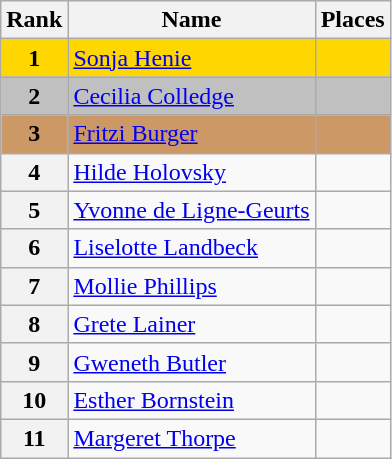<table class="wikitable">
<tr>
<th>Rank</th>
<th>Name</th>
<th>Places</th>
</tr>
<tr bgcolor="gold">
<td align="center"><strong>1</strong></td>
<td> <a href='#'>Sonja Henie</a></td>
<td></td>
</tr>
<tr bgcolor="silver">
<td align="center"><strong>2</strong></td>
<td> <a href='#'>Cecilia Colledge</a></td>
<td></td>
</tr>
<tr bgcolor="cc9966">
<td align="center"><strong>3</strong></td>
<td> <a href='#'>Fritzi Burger</a></td>
<td></td>
</tr>
<tr>
<th>4</th>
<td> <a href='#'>Hilde Holovsky</a></td>
<td></td>
</tr>
<tr>
<th>5</th>
<td> <a href='#'>Yvonne de Ligne-Geurts</a></td>
<td></td>
</tr>
<tr>
<th>6</th>
<td> <a href='#'>Liselotte Landbeck</a></td>
<td></td>
</tr>
<tr>
<th>7</th>
<td> <a href='#'>Mollie Phillips</a></td>
<td></td>
</tr>
<tr>
<th>8</th>
<td> <a href='#'>Grete Lainer</a></td>
<td></td>
</tr>
<tr>
<th>9</th>
<td> <a href='#'>Gweneth Butler</a></td>
<td></td>
</tr>
<tr>
<th>10</th>
<td> <a href='#'>Esther Bornstein</a></td>
<td></td>
</tr>
<tr>
<th>11</th>
<td> <a href='#'>Margeret Thorpe</a></td>
<td></td>
</tr>
</table>
